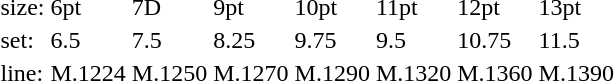<table style="margin-left:40px;">
<tr>
<td>size:</td>
<td>6pt</td>
<td>7D</td>
<td>9pt</td>
<td>10pt</td>
<td>11pt</td>
<td>12pt</td>
<td>13pt</td>
</tr>
<tr>
<td>set:</td>
<td>6.5</td>
<td>7.5</td>
<td>8.25</td>
<td>9.75</td>
<td>9.5</td>
<td>10.75</td>
<td>11.5</td>
</tr>
<tr>
<td>line:</td>
<td>M.1224</td>
<td>M.1250</td>
<td>M.1270</td>
<td>M.1290</td>
<td>M.1320</td>
<td>M.1360</td>
<td>M.1390</td>
</tr>
</table>
